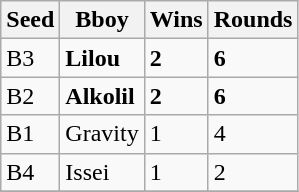<table class="wikitable">
<tr>
<th>Seed</th>
<th>Bboy</th>
<th>Wins</th>
<th>Rounds</th>
</tr>
<tr>
<td>B3</td>
<td> <strong>Lilou</strong></td>
<td><strong>2</strong></td>
<td><strong>6</strong></td>
</tr>
<tr>
<td>B2</td>
<td> <strong>Alkolil</strong></td>
<td><strong>2</strong></td>
<td><strong>6</strong></td>
</tr>
<tr>
<td>B1</td>
<td> Gravity</td>
<td>1</td>
<td>4</td>
</tr>
<tr>
<td>B4</td>
<td> Issei</td>
<td>1</td>
<td>2</td>
</tr>
<tr>
</tr>
</table>
